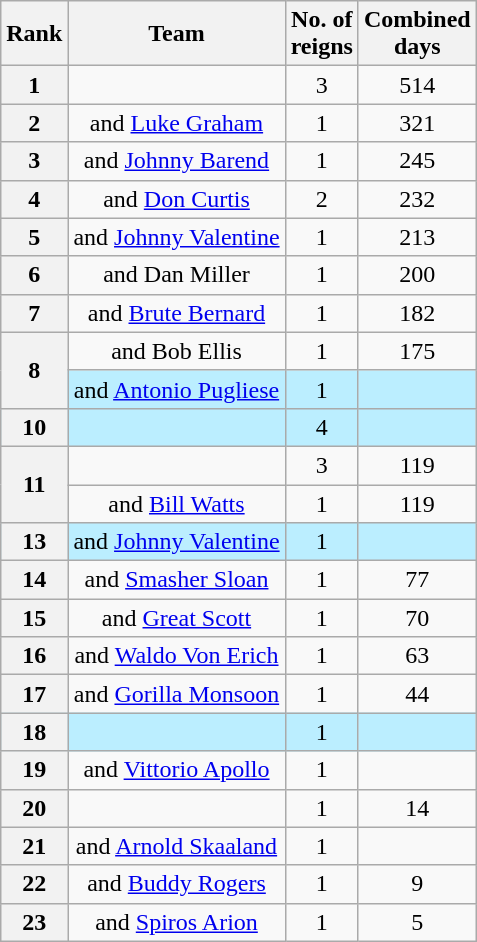<table class="wikitable sortable" style="text-align: center">
<tr>
<th data-sort-type="number" scope="col">Rank</th>
<th scope="col">Team</th>
<th data-sort-type="number" scope="col">No. of<br>reigns</th>
<th data-sort-type="number" scope="col">Combined<br>days</th>
</tr>
<tr>
<th scope=row>1</th>
<td><br></td>
<td>3</td>
<td>514</td>
</tr>
<tr>
<th scope=row>2</th>
<td> and <a href='#'>Luke Graham</a></td>
<td>1</td>
<td>321</td>
</tr>
<tr>
<th scope=row>3</th>
<td> and <a href='#'>Johnny Barend</a></td>
<td>1</td>
<td>245</td>
</tr>
<tr>
<th scope=row>4</th>
<td> and <a href='#'>Don Curtis</a></td>
<td>2</td>
<td>232</td>
</tr>
<tr>
<th scope=row>5</th>
<td> and <a href='#'>Johnny Valentine</a></td>
<td>1</td>
<td>213</td>
</tr>
<tr>
<th scope=row>6</th>
<td> and Dan Miller</td>
<td>1</td>
<td>200</td>
</tr>
<tr>
<th scope=row>7</th>
<td> and <a href='#'>Brute Bernard</a></td>
<td>1</td>
<td>182</td>
</tr>
<tr>
<th scope=row rowspan=2>8</th>
<td> and Bob Ellis</td>
<td>1</td>
<td>175</td>
</tr>
<tr style="background-color:#bbeeff">
<td> and <a href='#'>Antonio Pugliese</a></td>
<td>1</td>
<td></td>
</tr>
<tr style="background-color:#bbeeff">
<th scope=row>10</th>
<td><br></td>
<td>4</td>
<td></td>
</tr>
<tr>
<th scope=row rowspan=2>11</th>
<td><br></td>
<td>3</td>
<td>119</td>
</tr>
<tr>
<td> and <a href='#'>Bill Watts</a></td>
<td>1</td>
<td>119</td>
</tr>
<tr style="background-color:#bbeeff">
<th scope=row>13</th>
<td> and <a href='#'>Johnny Valentine</a></td>
<td>1</td>
<td></td>
</tr>
<tr>
<th scope=row>14</th>
<td> and <a href='#'>Smasher Sloan</a></td>
<td>1</td>
<td>77</td>
</tr>
<tr>
<th scope=row>15</th>
<td> and <a href='#'>Great Scott</a></td>
<td>1</td>
<td>70</td>
</tr>
<tr>
<th scope=row>16</th>
<td> and <a href='#'>Waldo Von Erich</a></td>
<td>1</td>
<td>63</td>
</tr>
<tr>
<th scope=row>17</th>
<td> and <a href='#'>Gorilla Monsoon</a></td>
<td>1</td>
<td>44</td>
</tr>
<tr style="background-color:#bbeeff">
<th scope=row>18</th>
<td><br></td>
<td>1</td>
<td></td>
</tr>
<tr>
<th scope=row>19</th>
<td> and <a href='#'>Vittorio Apollo</a></td>
<td>1</td>
<td></td>
</tr>
<tr>
<th scope=row>20</th>
<td><br></td>
<td>1</td>
<td>14</td>
</tr>
<tr>
<th scope=row>21</th>
<td> and <a href='#'>Arnold Skaaland</a></td>
<td>1</td>
<td></td>
</tr>
<tr>
<th scope=row>22</th>
<td> and <a href='#'>Buddy Rogers</a></td>
<td>1</td>
<td>9</td>
</tr>
<tr>
<th scope=row>23</th>
<td> and <a href='#'>Spiros Arion</a></td>
<td>1</td>
<td>5</td>
</tr>
</table>
